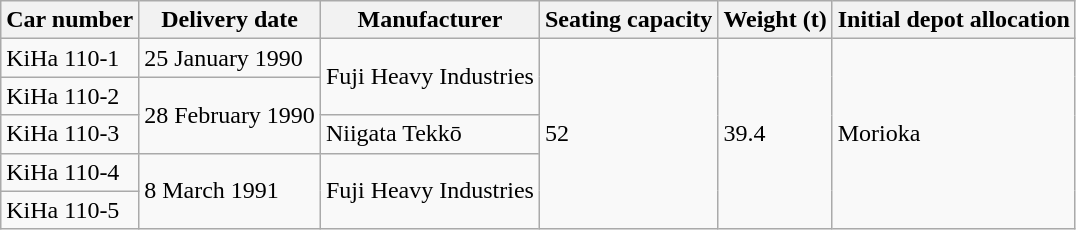<table class="wikitable">
<tr>
<th>Car number</th>
<th>Delivery date</th>
<th>Manufacturer</th>
<th>Seating capacity</th>
<th>Weight (t)</th>
<th>Initial depot allocation</th>
</tr>
<tr>
<td>KiHa 110-1</td>
<td>25 January 1990</td>
<td rowspan="2">Fuji Heavy Industries</td>
<td rowspan=5>52</td>
<td rowspan=5>39.4</td>
<td rowspan=5>Morioka</td>
</tr>
<tr>
<td>KiHa 110-2</td>
<td rowspan="2">28 February 1990</td>
</tr>
<tr>
<td>KiHa 110-3</td>
<td>Niigata Tekkō</td>
</tr>
<tr>
<td>KiHa 110-4</td>
<td rowspan="2">8 March 1991</td>
<td rowspan="2">Fuji Heavy Industries</td>
</tr>
<tr>
<td>KiHa 110-5</td>
</tr>
</table>
